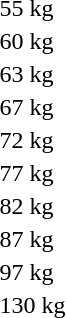<table>
<tr>
<td rowspan=2>55 kg<br></td>
<td rowspan=2></td>
<td rowspan=2></td>
<td></td>
</tr>
<tr>
<td></td>
</tr>
<tr>
<td rowspan=2>60 kg<br></td>
<td rowspan=2></td>
<td rowspan=2></td>
<td></td>
</tr>
<tr>
<td></td>
</tr>
<tr>
<td rowspan=2>63 kg<br></td>
<td rowspan=2></td>
<td rowspan=2></td>
<td></td>
</tr>
<tr>
<td></td>
</tr>
<tr>
<td rowspan=2>67 kg<br></td>
<td rowspan=2></td>
<td rowspan=2></td>
<td></td>
</tr>
<tr>
<td></td>
</tr>
<tr>
<td rowspan=2>72 kg<br></td>
<td rowspan=2></td>
<td rowspan=2></td>
<td></td>
</tr>
<tr>
<td></td>
</tr>
<tr>
<td rowspan=2>77 kg<br></td>
<td rowspan=2></td>
<td rowspan=2></td>
<td></td>
</tr>
<tr>
<td></td>
</tr>
<tr>
<td rowspan=2>82 kg<br></td>
<td rowspan=2></td>
<td rowspan=2></td>
<td></td>
</tr>
<tr>
<td></td>
</tr>
<tr>
<td rowspan=2>87 kg<br></td>
<td rowspan=2></td>
<td rowspan=2></td>
<td></td>
</tr>
<tr>
<td></td>
</tr>
<tr>
<td rowspan=2>97 kg<br></td>
<td rowspan=2></td>
<td rowspan=2></td>
<td></td>
</tr>
<tr>
<td></td>
</tr>
<tr>
<td rowspan=2>130 kg<br></td>
<td rowspan=2></td>
<td rowspan=2></td>
<td></td>
</tr>
<tr>
<td></td>
</tr>
</table>
